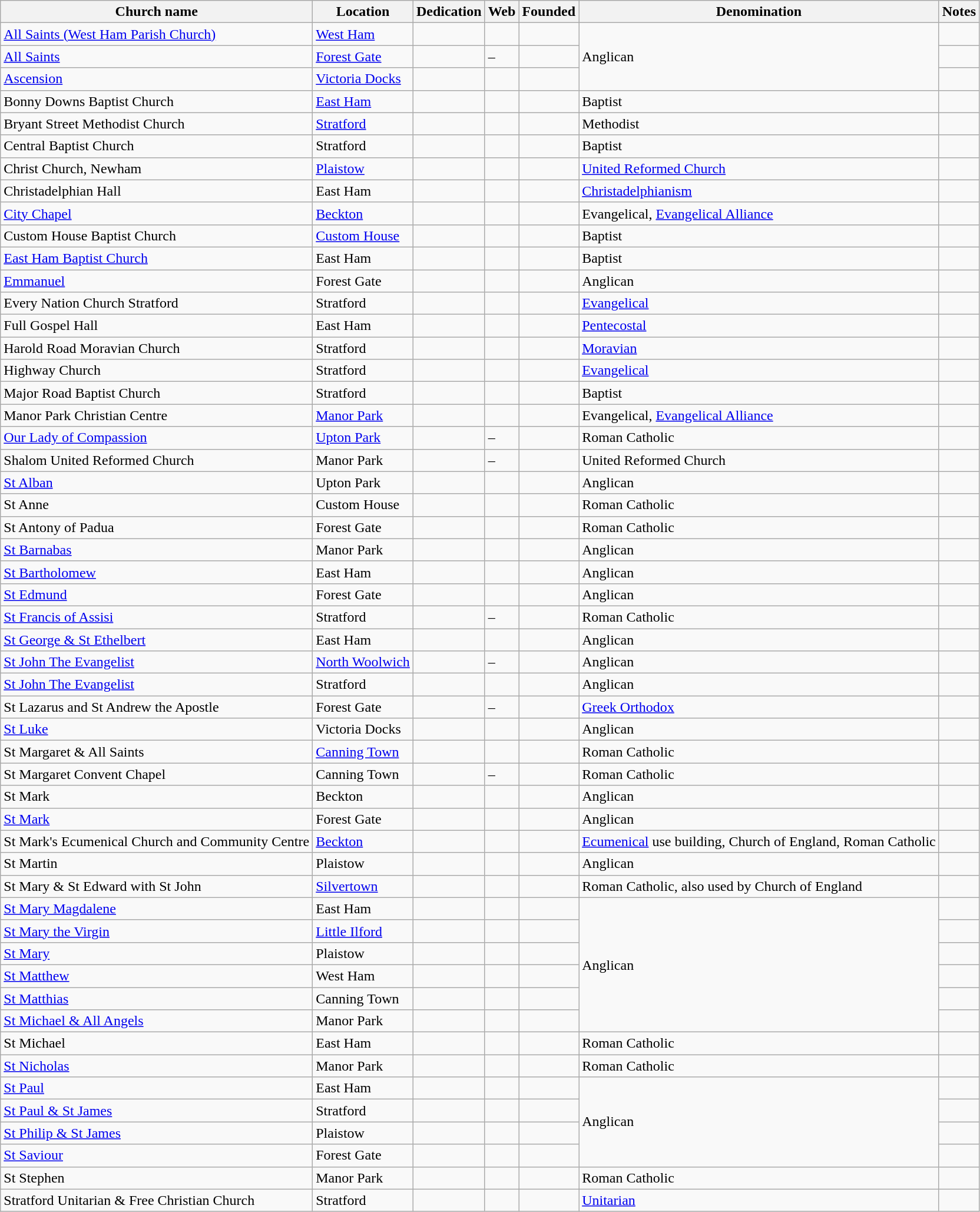<table class="wikitable sortable">
<tr>
<th>Church name</th>
<th>Location</th>
<th>Dedication</th>
<th>Web</th>
<th>Founded</th>
<th>Denomination</th>
<th>Notes</th>
</tr>
<tr>
<td><a href='#'>All Saints (West Ham Parish Church)</a></td>
<td><a href='#'>West Ham</a></td>
<td></td>
<td></td>
<td></td>
<td rowspan="3">Anglican</td>
<td></td>
</tr>
<tr>
<td><a href='#'>All Saints</a></td>
<td><a href='#'>Forest Gate</a></td>
<td></td>
<td>–</td>
<td></td>
<td></td>
</tr>
<tr>
<td><a href='#'>Ascension</a></td>
<td><a href='#'>Victoria Docks</a></td>
<td></td>
<td></td>
<td></td>
<td></td>
</tr>
<tr>
<td>Bonny Downs Baptist Church</td>
<td><a href='#'>East Ham</a></td>
<td></td>
<td></td>
<td></td>
<td>Baptist</td>
<td></td>
</tr>
<tr>
<td>Bryant Street Methodist Church</td>
<td><a href='#'>Stratford</a></td>
<td></td>
<td></td>
<td></td>
<td>Methodist</td>
<td></td>
</tr>
<tr>
<td>Central Baptist Church</td>
<td>Stratford</td>
<td></td>
<td></td>
<td></td>
<td>Baptist</td>
<td></td>
</tr>
<tr>
<td>Christ Church, Newham</td>
<td><a href='#'>Plaistow</a></td>
<td></td>
<td></td>
<td></td>
<td><a href='#'>United Reformed Church</a></td>
<td></td>
</tr>
<tr>
<td>Christadelphian Hall</td>
<td>East Ham</td>
<td></td>
<td></td>
<td></td>
<td><a href='#'>Christadelphianism</a></td>
<td></td>
</tr>
<tr>
<td><a href='#'>City Chapel</a></td>
<td><a href='#'>Beckton</a></td>
<td></td>
<td></td>
<td></td>
<td>Evangelical, <a href='#'>Evangelical Alliance</a></td>
<td></td>
</tr>
<tr>
<td>Custom House Baptist Church</td>
<td><a href='#'>Custom House</a></td>
<td></td>
<td></td>
<td></td>
<td>Baptist</td>
<td></td>
</tr>
<tr>
<td><a href='#'>East Ham Baptist Church</a></td>
<td>East Ham</td>
<td></td>
<td></td>
<td></td>
<td>Baptist</td>
<td></td>
</tr>
<tr>
<td><a href='#'>Emmanuel</a></td>
<td>Forest Gate</td>
<td></td>
<td></td>
<td></td>
<td>Anglican</td>
<td></td>
</tr>
<tr>
<td>Every Nation Church Stratford</td>
<td>Stratford</td>
<td></td>
<td></td>
<td></td>
<td><a href='#'>Evangelical</a></td>
<td></td>
</tr>
<tr>
<td>Full Gospel Hall</td>
<td>East Ham</td>
<td></td>
<td></td>
<td></td>
<td><a href='#'>Pentecostal</a></td>
<td></td>
</tr>
<tr>
<td>Harold Road Moravian Church</td>
<td>Stratford</td>
<td></td>
<td> </td>
<td></td>
<td><a href='#'>Moravian</a></td>
<td></td>
</tr>
<tr>
<td>Highway Church</td>
<td>Stratford</td>
<td></td>
<td></td>
<td></td>
<td><a href='#'>Evangelical</a></td>
<td></td>
</tr>
<tr>
<td>Major Road Baptist Church</td>
<td>Stratford</td>
<td></td>
<td></td>
<td></td>
<td>Baptist</td>
<td></td>
</tr>
<tr>
<td>Manor Park Christian Centre</td>
<td><a href='#'>Manor Park</a></td>
<td></td>
<td></td>
<td></td>
<td>Evangelical, <a href='#'>Evangelical Alliance</a></td>
<td></td>
</tr>
<tr>
<td><a href='#'>Our Lady of Compassion</a></td>
<td><a href='#'>Upton Park</a></td>
<td></td>
<td>–</td>
<td></td>
<td>Roman Catholic</td>
<td></td>
</tr>
<tr>
<td>Shalom United Reformed Church</td>
<td>Manor Park</td>
<td></td>
<td>–</td>
<td></td>
<td>United Reformed Church</td>
<td></td>
</tr>
<tr>
<td><a href='#'>St Alban</a></td>
<td>Upton Park</td>
<td></td>
<td></td>
<td></td>
<td>Anglican</td>
<td></td>
</tr>
<tr>
<td>St Anne</td>
<td>Custom House</td>
<td></td>
<td></td>
<td></td>
<td>Roman Catholic</td>
<td></td>
</tr>
<tr>
<td>St Antony of Padua</td>
<td>Forest Gate</td>
<td></td>
<td></td>
<td></td>
<td>Roman Catholic</td>
<td></td>
</tr>
<tr>
<td><a href='#'>St Barnabas</a></td>
<td>Manor Park</td>
<td></td>
<td></td>
<td></td>
<td>Anglican</td>
<td></td>
</tr>
<tr>
<td><a href='#'>St Bartholomew</a></td>
<td>East Ham</td>
<td></td>
<td></td>
<td></td>
<td>Anglican</td>
<td></td>
</tr>
<tr>
<td><a href='#'>St Edmund</a></td>
<td>Forest Gate</td>
<td></td>
<td> </td>
<td></td>
<td>Anglican</td>
<td></td>
</tr>
<tr>
<td><a href='#'>St Francis of Assisi</a></td>
<td>Stratford</td>
<td></td>
<td>–</td>
<td></td>
<td>Roman Catholic</td>
<td></td>
</tr>
<tr>
<td><a href='#'>St George & St Ethelbert</a></td>
<td>East Ham</td>
<td></td>
<td></td>
<td></td>
<td>Anglican</td>
<td></td>
</tr>
<tr>
<td><a href='#'>St John The Evangelist</a></td>
<td><a href='#'>North Woolwich</a></td>
<td></td>
<td>–</td>
<td></td>
<td>Anglican</td>
<td></td>
</tr>
<tr>
<td><a href='#'>St John The Evangelist</a></td>
<td>Stratford</td>
<td></td>
<td></td>
<td></td>
<td>Anglican</td>
<td></td>
</tr>
<tr>
<td>St Lazarus and St Andrew the Apostle</td>
<td>Forest Gate</td>
<td></td>
<td>–</td>
<td></td>
<td><a href='#'>Greek Orthodox</a></td>
<td></td>
</tr>
<tr>
<td><a href='#'>St Luke</a></td>
<td>Victoria Docks</td>
<td></td>
<td></td>
<td></td>
<td>Anglican</td>
<td></td>
</tr>
<tr>
<td>St Margaret & All Saints</td>
<td><a href='#'>Canning Town</a></td>
<td></td>
<td></td>
<td></td>
<td>Roman Catholic</td>
<td></td>
</tr>
<tr>
<td>St Margaret Convent Chapel</td>
<td>Canning Town</td>
<td></td>
<td>–</td>
<td></td>
<td>Roman Catholic</td>
<td></td>
</tr>
<tr>
<td>St Mark</td>
<td>Beckton</td>
<td></td>
<td></td>
<td></td>
<td>Anglican</td>
<td></td>
</tr>
<tr>
<td><a href='#'>St Mark</a></td>
<td>Forest Gate</td>
<td></td>
<td></td>
<td></td>
<td>Anglican</td>
<td></td>
</tr>
<tr>
<td>St Mark's Ecumenical Church and Community Centre</td>
<td><a href='#'>Beckton</a></td>
<td></td>
<td></td>
<td></td>
<td><a href='#'>Ecumenical</a> use building, Church of England, Roman Catholic</td>
<td></td>
</tr>
<tr>
<td>St Martin</td>
<td>Plaistow</td>
<td></td>
<td></td>
<td></td>
<td>Anglican</td>
<td></td>
</tr>
<tr>
<td>St Mary & St Edward with St John</td>
<td><a href='#'>Silvertown</a></td>
<td></td>
<td></td>
<td></td>
<td>Roman Catholic, also used by Church of England</td>
<td></td>
</tr>
<tr>
<td><a href='#'>St Mary Magdalene</a></td>
<td>East Ham</td>
<td></td>
<td></td>
<td></td>
<td rowspan="6">Anglican</td>
<td></td>
</tr>
<tr>
<td><a href='#'>St Mary the Virgin</a></td>
<td><a href='#'>Little Ilford</a></td>
<td></td>
<td> </td>
<td></td>
<td></td>
</tr>
<tr>
<td><a href='#'>St Mary</a></td>
<td>Plaistow</td>
<td></td>
<td></td>
<td></td>
<td></td>
</tr>
<tr>
<td><a href='#'>St Matthew</a></td>
<td>West Ham</td>
<td></td>
<td></td>
<td></td>
<td></td>
</tr>
<tr>
<td><a href='#'>St Matthias</a></td>
<td>Canning Town</td>
<td></td>
<td></td>
<td></td>
<td></td>
</tr>
<tr>
<td><a href='#'>St Michael & All Angels</a></td>
<td>Manor Park</td>
<td></td>
<td> </td>
<td></td>
<td></td>
</tr>
<tr>
<td>St Michael</td>
<td>East Ham</td>
<td></td>
<td></td>
<td></td>
<td>Roman Catholic</td>
<td></td>
</tr>
<tr>
<td><a href='#'>St Nicholas</a></td>
<td>Manor Park</td>
<td></td>
<td></td>
<td></td>
<td>Roman Catholic</td>
<td></td>
</tr>
<tr>
<td><a href='#'>St Paul</a></td>
<td>East Ham</td>
<td></td>
<td></td>
<td></td>
<td rowspan="4">Anglican</td>
<td></td>
</tr>
<tr>
<td><a href='#'>St Paul & St James</a></td>
<td>Stratford</td>
<td></td>
<td></td>
<td></td>
<td></td>
</tr>
<tr>
<td><a href='#'>St Philip & St James</a></td>
<td>Plaistow</td>
<td></td>
<td></td>
<td></td>
<td></td>
</tr>
<tr>
<td><a href='#'>St Saviour</a></td>
<td>Forest Gate</td>
<td></td>
<td></td>
<td></td>
<td></td>
</tr>
<tr>
<td>St Stephen</td>
<td>Manor Park</td>
<td></td>
<td></td>
<td></td>
<td>Roman Catholic</td>
<td></td>
</tr>
<tr>
<td>Stratford Unitarian & Free Christian Church</td>
<td>Stratford</td>
<td></td>
<td></td>
<td></td>
<td><a href='#'>Unitarian</a></td>
<td></td>
</tr>
</table>
